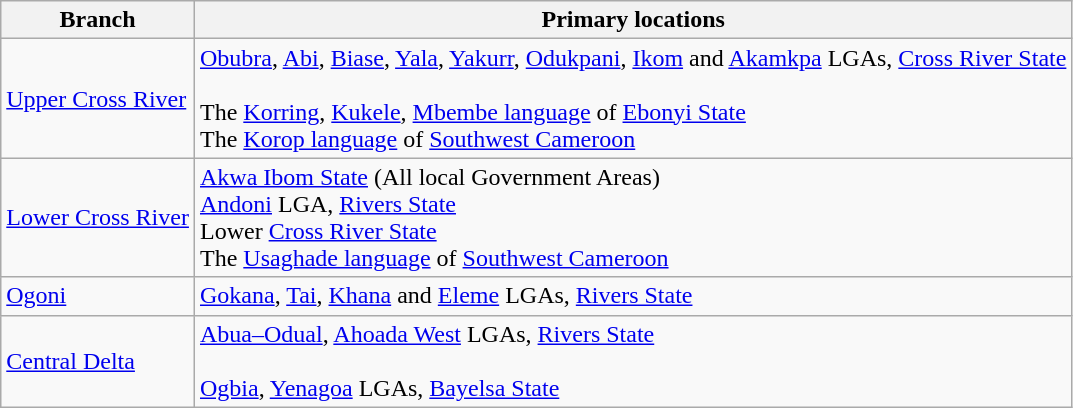<table class="wikitable">
<tr>
<th>Branch</th>
<th>Primary locations</th>
</tr>
<tr>
<td><a href='#'>Upper Cross River</a></td>
<td><a href='#'>Obubra</a>, <a href='#'>Abi</a>, <a href='#'>Biase</a>, <a href='#'>Yala</a>, <a href='#'>Yakurr</a>, <a href='#'>Odukpani</a>, <a href='#'>Ikom</a> and <a href='#'>Akamkpa</a> LGAs, <a href='#'>Cross River State</a><br><br>The <a href='#'>Korring</a>, <a href='#'>Kukele</a>, <a href='#'>Mbembe language</a> of <a href='#'>Ebonyi State</a><br>
The <a href='#'>Korop language</a> of <a href='#'>Southwest Cameroon</a></td>
</tr>
<tr>
<td><a href='#'>Lower Cross River</a></td>
<td><a href='#'>Akwa Ibom State</a> (All local Government Areas)<br><a href='#'>Andoni</a> LGA, <a href='#'>Rivers State</a> <br> 
Lower <a href='#'>Cross River State</a><br>
The <a href='#'>Usaghade language</a> of <a href='#'>Southwest Cameroon</a></td>
</tr>
<tr>
<td><a href='#'>Ogoni</a></td>
<td><a href='#'>Gokana</a>, <a href='#'>Tai</a>, <a href='#'>Khana</a> and <a href='#'>Eleme</a> LGAs, <a href='#'>Rivers State</a></td>
</tr>
<tr>
<td><a href='#'>Central Delta</a></td>
<td><a href='#'>Abua–Odual</a>, <a href='#'>Ahoada West</a> LGAs, <a href='#'>Rivers State</a><br><br><a href='#'>Ogbia</a>, <a href='#'>Yenagoa</a> LGAs, <a href='#'>Bayelsa State</a></td>
</tr>
</table>
